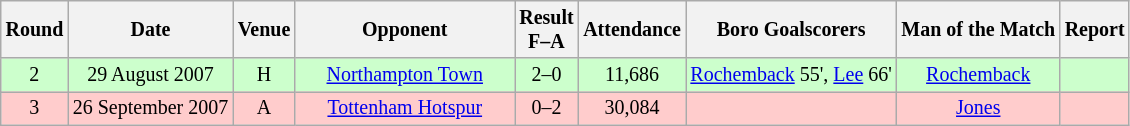<table class="wikitable" style="text-align:center; font-size: smaller;">
<tr>
<th>Round</th>
<th>Date</th>
<th>Venue</th>
<th width="140px">Opponent</th>
<th>Result<br>F–A</th>
<th>Attendance</th>
<th>Boro Goalscorers</th>
<th>Man of the Match</th>
<th>Report</th>
</tr>
<tr bgcolor="#CCFFCC">
<td>2</td>
<td>29 August 2007</td>
<td>H</td>
<td><a href='#'>Northampton Town</a></td>
<td>2–0</td>
<td>11,686</td>
<td><a href='#'>Rochemback</a> 55', <a href='#'>Lee</a> 66'</td>
<td><a href='#'>Rochemback</a></td>
<td></td>
</tr>
<tr bgcolor="#FFCCCC">
<td>3</td>
<td>26 September 2007</td>
<td>A</td>
<td><a href='#'>Tottenham Hotspur</a></td>
<td>0–2</td>
<td>30,084</td>
<td></td>
<td><a href='#'>Jones</a></td>
<td></td>
</tr>
</table>
